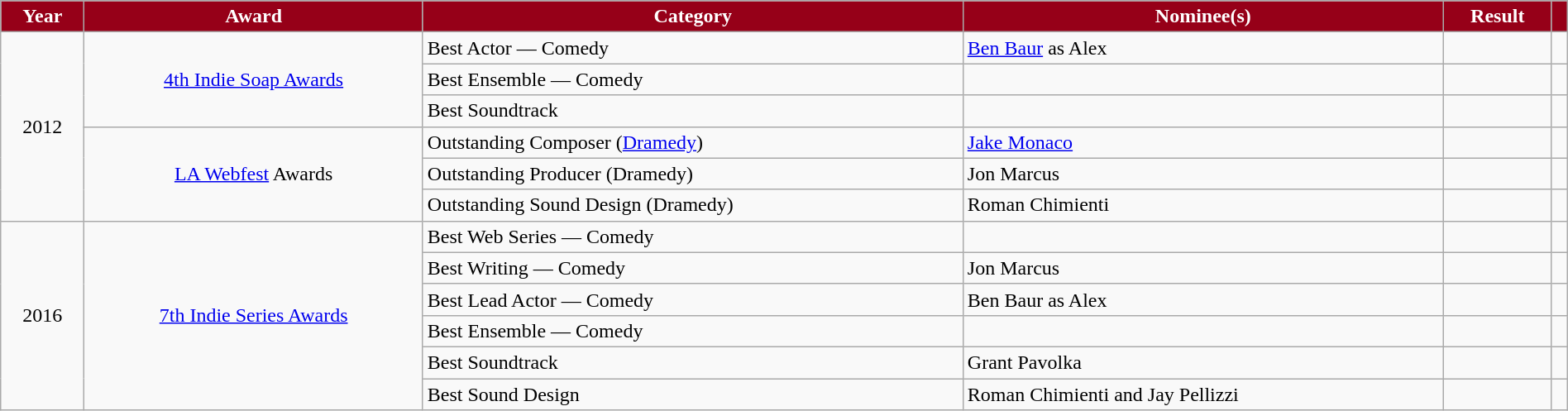<table class=wikitable  style="width:100%">
<tr>
<th style="background:#960018; color:#ffffff;">Year</th>
<th style="background:#960018; color:#ffffff;">Award</th>
<th style="background:#960018; color:#ffffff;">Category</th>
<th style="background:#960018; color:#ffffff;">Nominee(s)</th>
<th style="background:#960018; color:#ffffff;">Result</th>
<th style="background:#960018; color:#ffffff;"></th>
</tr>
<tr>
<td rowspan="6" align="center">2012</td>
<td rowspan="3" align="center"><a href='#'>4th Indie Soap Awards</a></td>
<td>Best Actor — Comedy</td>
<td><a href='#'>Ben Baur</a> as Alex</td>
<td></td>
<td align=center></td>
</tr>
<tr>
<td>Best Ensemble — Comedy</td>
<td></td>
<td></td>
<td align=center></td>
</tr>
<tr>
<td>Best Soundtrack</td>
<td></td>
<td></td>
<td align=center></td>
</tr>
<tr>
<td rowspan="3" align="center"><a href='#'>LA Webfest</a> Awards</td>
<td>Outstanding Composer (<a href='#'>Dramedy</a>)</td>
<td><a href='#'>Jake Monaco</a></td>
<td></td>
<td align=center></td>
</tr>
<tr>
<td>Outstanding Producer (Dramedy)</td>
<td>Jon Marcus</td>
<td></td>
<td align=center></td>
</tr>
<tr>
<td>Outstanding Sound Design (Dramedy)</td>
<td>Roman Chimienti</td>
<td></td>
<td align=center></td>
</tr>
<tr>
<td rowspan="6" align="center">2016</td>
<td rowspan="6" align="center"><a href='#'>7th Indie Series Awards</a></td>
<td>Best Web Series — Comedy</td>
<td></td>
<td></td>
<td align=center></td>
</tr>
<tr>
<td>Best Writing — Comedy</td>
<td>Jon Marcus</td>
<td></td>
<td align=center></td>
</tr>
<tr>
<td>Best Lead Actor — Comedy</td>
<td>Ben Baur as Alex</td>
<td></td>
<td align=center></td>
</tr>
<tr>
<td>Best Ensemble — Comedy</td>
<td></td>
<td></td>
<td align=center></td>
</tr>
<tr>
<td>Best Soundtrack</td>
<td>Grant Pavolka</td>
<td></td>
<td align=center></td>
</tr>
<tr>
<td>Best Sound Design</td>
<td>Roman Chimienti and Jay Pellizzi</td>
<td></td>
<td align=center></td>
</tr>
</table>
